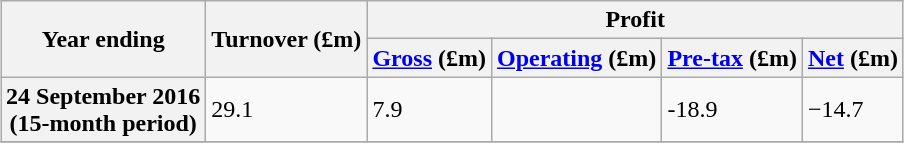<table class="wikitable" style="margin: 0 auto 0 auto;">
<tr>
<th rowspan=2>Year ending</th>
<th rowspan=2>Turnover (£m)</th>
<th colspan=4>Profit</th>
</tr>
<tr>
<th><a href='#'>Gross</a> (£m)</th>
<th><a href='#'>Operating</a> (£m)</th>
<th><a href='#'>Pre-tax</a> (£m)</th>
<th><a href='#'>Net</a> (£m)</th>
</tr>
<tr>
<th>24 September 2016<br>(15-month period)</th>
<td>29.1</td>
<td>7.9</td>
<td></td>
<td>-18.9</td>
<td>−14.7</td>
</tr>
<tr>
</tr>
</table>
